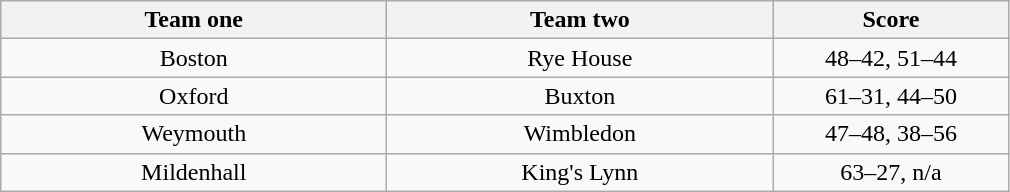<table class="wikitable" style="text-align: center">
<tr>
<th width=250>Team one</th>
<th width=250>Team two</th>
<th width=150>Score</th>
</tr>
<tr>
<td>Boston</td>
<td>Rye House</td>
<td>48–42, 51–44</td>
</tr>
<tr>
<td>Oxford</td>
<td>Buxton</td>
<td>61–31, 44–50</td>
</tr>
<tr>
<td>Weymouth</td>
<td>Wimbledon</td>
<td>47–48, 38–56</td>
</tr>
<tr>
<td>Mildenhall</td>
<td>King's Lynn</td>
<td>63–27, n/a</td>
</tr>
</table>
